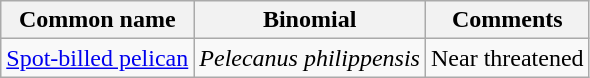<table class="wikitable">
<tr>
<th>Common name</th>
<th>Binomial</th>
<th>Comments</th>
</tr>
<tr>
<td><a href='#'>Spot-billed pelican</a></td>
<td><em>Pelecanus philippensis</em></td>
<td>Near threatened</td>
</tr>
</table>
